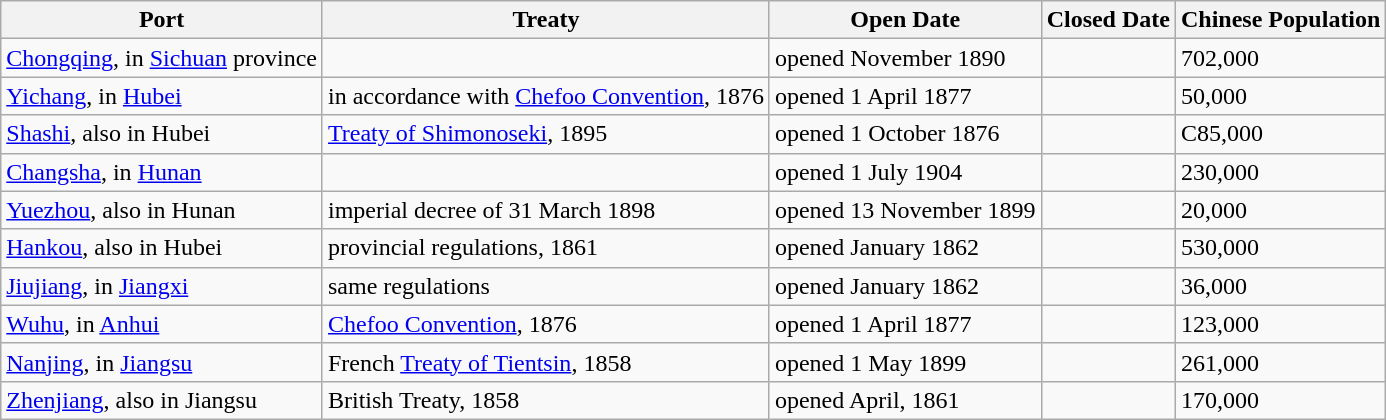<table class="wikitable">
<tr>
<th>Port</th>
<th>Treaty</th>
<th>Open Date</th>
<th>Closed Date</th>
<th>Chinese Population</th>
</tr>
<tr>
<td><a href='#'>Chongqing</a>, in <a href='#'>Sichuan</a> province</td>
<td></td>
<td>opened November 1890</td>
<td></td>
<td>702,000</td>
</tr>
<tr>
<td><a href='#'>Yichang</a>, in <a href='#'>Hubei</a></td>
<td>in accordance with <a href='#'>Chefoo Convention</a>, 1876</td>
<td>opened 1 April 1877</td>
<td></td>
<td>50,000</td>
</tr>
<tr>
<td><a href='#'>Shashi</a>, also in Hubei</td>
<td><a href='#'>Treaty of Shimonoseki</a>, 1895</td>
<td>opened 1 October 1876</td>
<td></td>
<td>C85,000 </td>
</tr>
<tr>
<td><a href='#'>Changsha</a>, in <a href='#'>Hunan</a></td>
<td></td>
<td>opened 1 July 1904</td>
<td></td>
<td>230,000</td>
</tr>
<tr>
<td><a href='#'>Yuezhou</a>, also in Hunan</td>
<td>imperial decree of 31 March 1898</td>
<td>opened 13 November 1899</td>
<td></td>
<td>20,000</td>
</tr>
<tr>
<td><a href='#'>Hankou</a>, also in Hubei</td>
<td>provincial regulations, 1861</td>
<td>opened January 1862</td>
<td></td>
<td>530,000</td>
</tr>
<tr>
<td><a href='#'>Jiujiang</a>, in <a href='#'>Jiangxi</a></td>
<td>same regulations</td>
<td>opened January 1862</td>
<td></td>
<td>36,000</td>
</tr>
<tr>
<td><a href='#'>Wuhu</a>, in <a href='#'>Anhui</a></td>
<td><a href='#'>Chefoo Convention</a>, 1876</td>
<td>opened 1 April 1877</td>
<td></td>
<td>123,000</td>
</tr>
<tr>
<td><a href='#'>Nanjing</a>, in <a href='#'>Jiangsu</a></td>
<td>French <a href='#'>Treaty of Tientsin</a>, 1858</td>
<td>opened 1 May 1899</td>
<td></td>
<td>261,000</td>
</tr>
<tr>
<td><a href='#'>Zhenjiang</a>, also in Jiangsu</td>
<td>British Treaty, 1858</td>
<td>opened April, 1861</td>
<td></td>
<td>170,000</td>
</tr>
</table>
